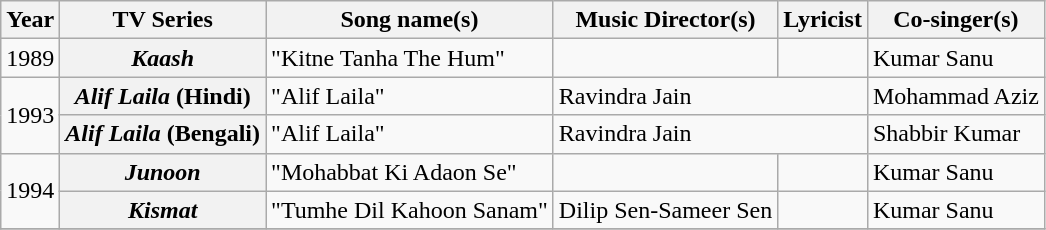<table class="wikitable sortable">
<tr>
<th>Year</th>
<th>TV Series</th>
<th>Song name(s)</th>
<th>Music Director(s)</th>
<th>Lyricist</th>
<th>Co-singer(s)</th>
</tr>
<tr>
<td>1989</td>
<th><em>Kaash</em></th>
<td>"Kitne Tanha The Hum"</td>
<td></td>
<td></td>
<td>Kumar Sanu</td>
</tr>
<tr>
<td rowspan=2>1993</td>
<th><em>Alif Laila</em> (Hindi)</th>
<td>"Alif Laila"</td>
<td colspan=2>Ravindra Jain</td>
<td>Mohammad Aziz</td>
</tr>
<tr>
<th><em>Alif Laila</em> (Bengali)</th>
<td>"Alif Laila"</td>
<td colspan=2>Ravindra Jain</td>
<td>Shabbir Kumar</td>
</tr>
<tr>
<td rowspan=2>1994</td>
<th><em>Junoon</em></th>
<td>"Mohabbat Ki Adaon Se"</td>
<td></td>
<td></td>
<td>Kumar Sanu</td>
</tr>
<tr>
<th><em>Kismat</em></th>
<td>"Tumhe Dil Kahoon Sanam"</td>
<td>Dilip Sen-Sameer Sen</td>
<td></td>
<td>Kumar Sanu</td>
</tr>
<tr>
</tr>
</table>
